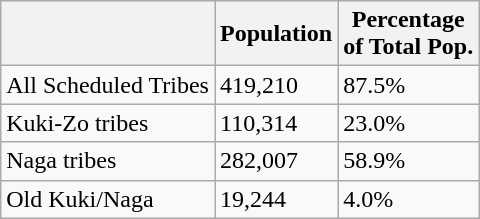<table class="wikitable">
<tr>
<th></th>
<th>Population</th>
<th>Percentage<br>of Total Pop.</th>
</tr>
<tr>
<td>All Scheduled Tribes</td>
<td>419,210</td>
<td>87.5%</td>
</tr>
<tr>
<td>Kuki-Zo tribes</td>
<td>110,314</td>
<td>23.0%</td>
</tr>
<tr>
<td>Naga tribes</td>
<td>282,007</td>
<td>58.9%</td>
</tr>
<tr>
<td>Old Kuki/Naga</td>
<td>19,244</td>
<td>4.0%</td>
</tr>
</table>
